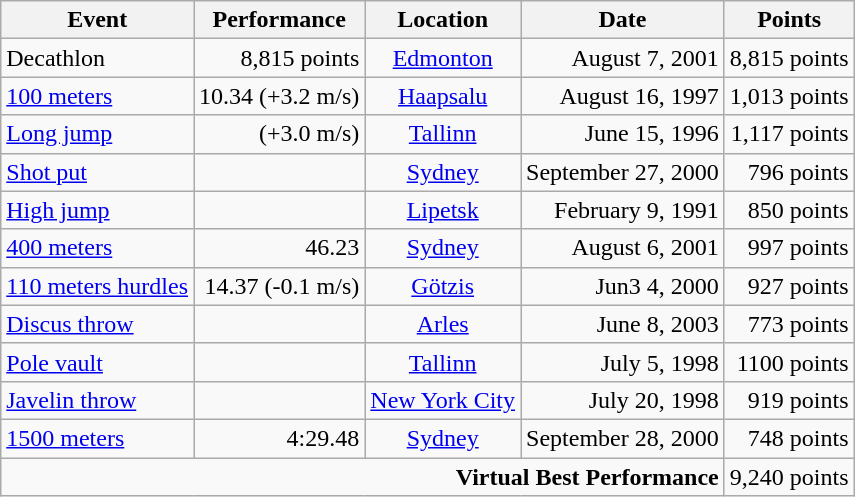<table class="wikitable">
<tr>
<th>Event</th>
<th>Performance</th>
<th>Location</th>
<th>Date</th>
<th>Points</th>
</tr>
<tr>
<td>Decathlon</td>
<td align=right>8,815 points</td>
<td align=center><a href='#'>Edmonton</a></td>
<td align=right>August 7, 2001</td>
<td align=right>8,815 points</td>
</tr>
<tr>
<td><a href='#'>100 meters</a></td>
<td align=right>10.34 (+3.2 m/s) </td>
<td align=center><a href='#'>Haapsalu</a></td>
<td align=right>August 16, 1997</td>
<td align=right>1,013 points</td>
</tr>
<tr>
<td><a href='#'>Long jump</a></td>
<td align=right> (+3.0 m/s) </td>
<td align=center><a href='#'>Tallinn</a></td>
<td align=right>June 15, 1996</td>
<td align=right>1,117 points</td>
</tr>
<tr>
<td><a href='#'>Shot put</a></td>
<td align=right></td>
<td align=center><a href='#'>Sydney</a></td>
<td align=right>September 27, 2000</td>
<td align=right>796 points</td>
</tr>
<tr>
<td><a href='#'>High jump</a></td>
<td align=right></td>
<td align=center><a href='#'>Lipetsk</a></td>
<td align=right>February 9, 1991</td>
<td align=right>850 points</td>
</tr>
<tr>
<td><a href='#'>400 meters</a></td>
<td align=right>46.23</td>
<td align=center><a href='#'>Sydney</a></td>
<td align=right>August 6, 2001</td>
<td align=right>997 points</td>
</tr>
<tr>
<td><a href='#'>110 meters hurdles</a></td>
<td align=right>14.37 (-0.1 m/s)</td>
<td align=center><a href='#'>Götzis</a></td>
<td align=right>Jun3 4, 2000</td>
<td align=right>927 points</td>
</tr>
<tr>
<td><a href='#'>Discus throw</a></td>
<td align=right></td>
<td align=center><a href='#'>Arles</a></td>
<td align=right>June 8, 2003</td>
<td align=right>773 points</td>
</tr>
<tr>
<td><a href='#'>Pole vault</a></td>
<td align=right></td>
<td align=center><a href='#'>Tallinn</a></td>
<td align=right>July 5, 1998</td>
<td align=right>1100 points</td>
</tr>
<tr>
<td><a href='#'>Javelin throw</a></td>
<td align=right></td>
<td align=center><a href='#'>New York City</a></td>
<td align=right>July 20, 1998</td>
<td align=right>919 points</td>
</tr>
<tr>
<td><a href='#'>1500 meters</a></td>
<td align=right>4:29.48</td>
<td align=center><a href='#'>Sydney</a></td>
<td align=right>September 28, 2000</td>
<td align=right>748 points</td>
</tr>
<tr>
<td colspan=4 align=right><strong>Virtual Best Performance</strong></td>
<td align=right>9,240 points</td>
</tr>
</table>
